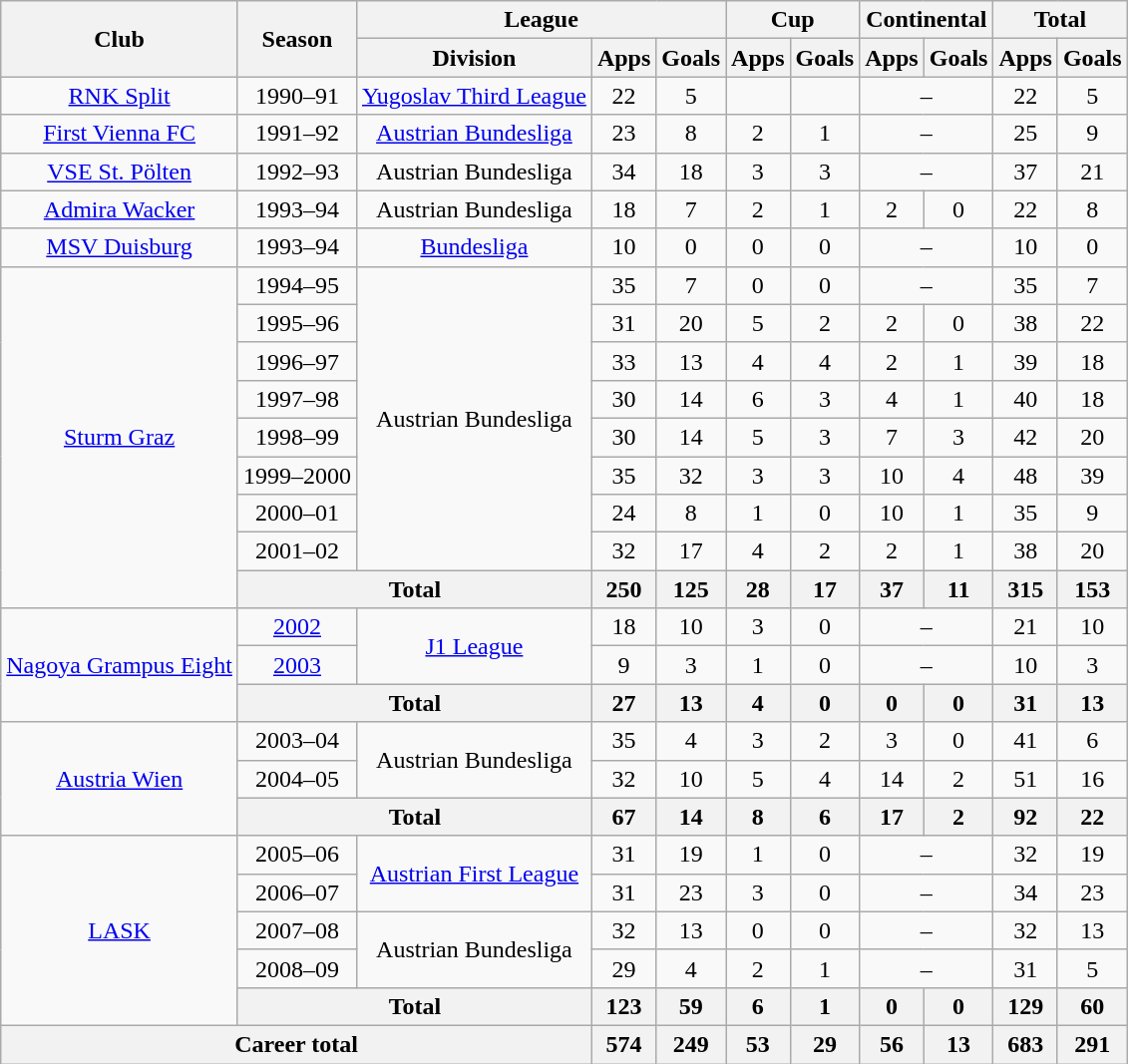<table class="wikitable" style="text-align:center">
<tr>
<th rowspan="2">Club</th>
<th rowspan="2">Season</th>
<th colspan="3">League</th>
<th colspan="2">Cup</th>
<th colspan="2">Continental</th>
<th colspan="2">Total</th>
</tr>
<tr>
<th>Division</th>
<th>Apps</th>
<th>Goals</th>
<th>Apps</th>
<th>Goals</th>
<th>Apps</th>
<th>Goals</th>
<th>Apps</th>
<th>Goals</th>
</tr>
<tr>
<td><a href='#'>RNK Split</a></td>
<td>1990–91</td>
<td><a href='#'>Yugoslav Third League</a></td>
<td>22</td>
<td>5</td>
<td></td>
<td></td>
<td colspan="2">–</td>
<td>22</td>
<td>5</td>
</tr>
<tr>
<td><a href='#'>First Vienna FC</a></td>
<td>1991–92</td>
<td><a href='#'>Austrian Bundesliga</a></td>
<td>23</td>
<td>8</td>
<td>2</td>
<td>1</td>
<td colspan="2">–</td>
<td>25</td>
<td>9</td>
</tr>
<tr>
<td><a href='#'>VSE St. Pölten</a></td>
<td>1992–93</td>
<td>Austrian Bundesliga</td>
<td>34</td>
<td>18</td>
<td>3</td>
<td>3</td>
<td colspan="2">–</td>
<td>37</td>
<td>21</td>
</tr>
<tr>
<td><a href='#'>Admira Wacker</a></td>
<td>1993–94</td>
<td>Austrian Bundesliga</td>
<td>18</td>
<td>7</td>
<td>2</td>
<td>1</td>
<td>2</td>
<td>0</td>
<td>22</td>
<td>8</td>
</tr>
<tr>
<td><a href='#'>MSV Duisburg</a></td>
<td>1993–94</td>
<td><a href='#'>Bundesliga</a></td>
<td>10</td>
<td>0</td>
<td>0</td>
<td>0</td>
<td colspan="2">–</td>
<td>10</td>
<td>0</td>
</tr>
<tr>
<td rowspan="9"><a href='#'>Sturm Graz</a></td>
<td>1994–95</td>
<td rowspan="8">Austrian Bundesliga</td>
<td>35</td>
<td>7</td>
<td>0</td>
<td>0</td>
<td colspan="2">–</td>
<td>35</td>
<td>7</td>
</tr>
<tr>
<td>1995–96</td>
<td>31</td>
<td>20</td>
<td>5</td>
<td>2</td>
<td>2</td>
<td>0</td>
<td>38</td>
<td>22</td>
</tr>
<tr>
<td>1996–97</td>
<td>33</td>
<td>13</td>
<td>4</td>
<td>4</td>
<td>2</td>
<td>1</td>
<td>39</td>
<td>18</td>
</tr>
<tr>
<td>1997–98</td>
<td>30</td>
<td>14</td>
<td>6</td>
<td>3</td>
<td>4</td>
<td>1</td>
<td>40</td>
<td>18</td>
</tr>
<tr>
<td>1998–99</td>
<td>30</td>
<td>14</td>
<td>5</td>
<td>3</td>
<td>7</td>
<td>3</td>
<td>42</td>
<td>20</td>
</tr>
<tr>
<td>1999–2000</td>
<td>35</td>
<td>32</td>
<td>3</td>
<td>3</td>
<td>10</td>
<td>4</td>
<td>48</td>
<td>39</td>
</tr>
<tr>
<td>2000–01</td>
<td>24</td>
<td>8</td>
<td>1</td>
<td>0</td>
<td>10</td>
<td>1</td>
<td>35</td>
<td>9</td>
</tr>
<tr>
<td>2001–02</td>
<td>32</td>
<td>17</td>
<td>4</td>
<td>2</td>
<td>2</td>
<td>1</td>
<td>38</td>
<td>20</td>
</tr>
<tr>
<th colspan="2">Total</th>
<th>250</th>
<th>125</th>
<th>28</th>
<th>17</th>
<th>37</th>
<th>11</th>
<th>315</th>
<th>153</th>
</tr>
<tr>
<td rowspan="3"><a href='#'>Nagoya Grampus Eight</a></td>
<td><a href='#'>2002</a></td>
<td rowspan="2"><a href='#'>J1 League</a></td>
<td>18</td>
<td>10</td>
<td>3</td>
<td>0</td>
<td colspan="2">–</td>
<td>21</td>
<td>10</td>
</tr>
<tr>
<td><a href='#'>2003</a></td>
<td>9</td>
<td>3</td>
<td>1</td>
<td>0</td>
<td colspan="2">–</td>
<td>10</td>
<td>3</td>
</tr>
<tr>
<th colspan="2">Total</th>
<th>27</th>
<th>13</th>
<th>4</th>
<th>0</th>
<th>0</th>
<th>0</th>
<th>31</th>
<th>13</th>
</tr>
<tr>
<td rowspan="3"><a href='#'>Austria Wien</a></td>
<td>2003–04</td>
<td rowspan="2">Austrian Bundesliga</td>
<td>35</td>
<td>4</td>
<td>3</td>
<td>2</td>
<td>3</td>
<td>0</td>
<td>41</td>
<td>6</td>
</tr>
<tr>
<td>2004–05</td>
<td>32</td>
<td>10</td>
<td>5</td>
<td>4</td>
<td>14</td>
<td>2</td>
<td>51</td>
<td>16</td>
</tr>
<tr>
<th colspan="2">Total</th>
<th>67</th>
<th>14</th>
<th>8</th>
<th>6</th>
<th>17</th>
<th>2</th>
<th>92</th>
<th>22</th>
</tr>
<tr>
<td rowspan="5"><a href='#'>LASK</a></td>
<td>2005–06</td>
<td rowspan="2"><a href='#'>Austrian First League</a></td>
<td>31</td>
<td>19</td>
<td>1</td>
<td>0</td>
<td colspan="2">–</td>
<td>32</td>
<td>19</td>
</tr>
<tr>
<td>2006–07</td>
<td>31</td>
<td>23</td>
<td>3</td>
<td>0</td>
<td colspan="2">–</td>
<td>34</td>
<td>23</td>
</tr>
<tr>
<td>2007–08</td>
<td rowspan="2">Austrian Bundesliga</td>
<td>32</td>
<td>13</td>
<td>0</td>
<td>0</td>
<td colspan="2">–</td>
<td>32</td>
<td>13</td>
</tr>
<tr>
<td>2008–09</td>
<td>29</td>
<td>4</td>
<td>2</td>
<td>1</td>
<td colspan="2">–</td>
<td>31</td>
<td>5</td>
</tr>
<tr>
<th colspan="2">Total</th>
<th>123</th>
<th>59</th>
<th>6</th>
<th>1</th>
<th>0</th>
<th>0</th>
<th>129</th>
<th>60</th>
</tr>
<tr>
<th colspan="3">Career total</th>
<th>574</th>
<th>249</th>
<th>53</th>
<th>29</th>
<th>56</th>
<th>13</th>
<th>683</th>
<th>291</th>
</tr>
</table>
